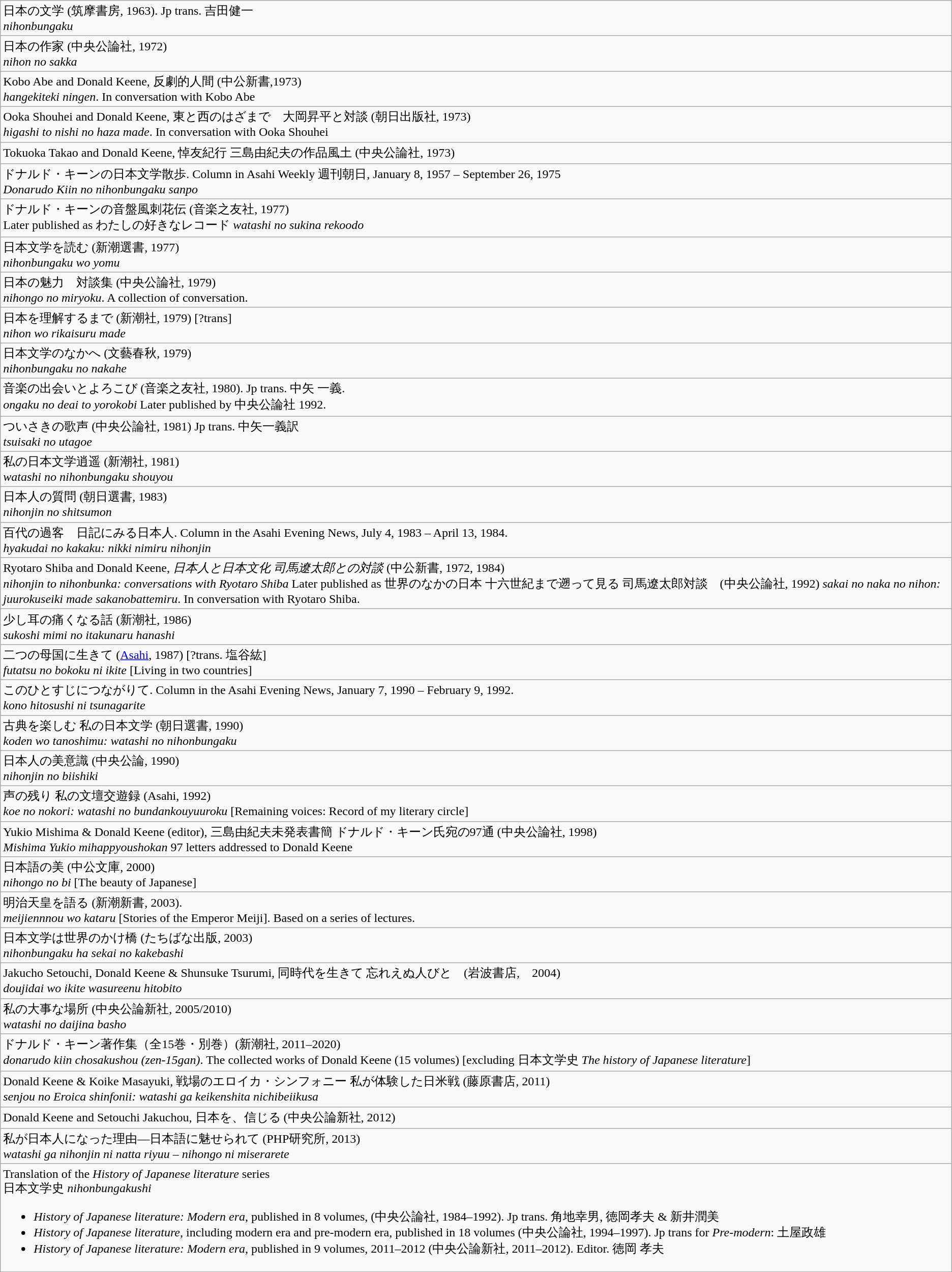<table class="wikitable">
<tr>
<td>日本の文学 (筑摩書房, 1963). Jp trans. 吉田健一<br><em>nihonbungaku</em></td>
</tr>
<tr>
<td>日本の作家 (中央公論社, 1972)<br><em>nihon no sakka</em></td>
</tr>
<tr>
<td>Kobo Abe and Donald Keene, 反劇的人間 (中公新書,1973)<br><em>hangekiteki ningen</em>. In conversation with Kobo Abe</td>
</tr>
<tr>
<td>Ooka Shouhei and Donald Keene, 東と西のはざまで　大岡昇平と対談 (朝日出版社, 1973)<br><em>higashi to nishi no haza made</em>. In conversation with Ooka Shouhei</td>
</tr>
<tr>
<td>Tokuoka Takao and Donald Keene, 悼友紀行 三島由紀夫の作品風土 (中央公論社, 1973)</td>
</tr>
<tr>
<td>ドナルド・キーンの日本文学散歩. Column in Asahi Weekly 週刊朝日, January 8, 1957 – September 26, 1975<br><em>Donarudo Kiin no nihonbungaku sanpo</em></td>
</tr>
<tr>
<td>ドナルド・キーンの音盤風刺花伝 (音楽之友社, 1977)<br>Later published as わたしの好きなレコード
<em>watashi no sukina rekoodo</em></td>
</tr>
<tr>
<td>日本文学を読む (新潮選書, 1977)<br><em>nihonbungaku wo yomu</em></td>
</tr>
<tr>
<td>日本の魅力　対談集 (中央公論社, 1979)<br><em>nihongo no miryoku</em>. A collection of conversation.</td>
</tr>
<tr>
<td>日本を理解するまで (新潮社, 1979) [?trans]<br><em>nihon wo rikaisuru made</em></td>
</tr>
<tr>
<td>日本文学のなかへ (文藝春秋, 1979)<br><em>nihonbungaku no nakahe</em></td>
</tr>
<tr>
<td>音楽の出会いとよろこび (音楽之友社, 1980). Jp trans. 中矢 一義.<br><em>ongaku no deai to yorokobi</em>
Later published by 中央公論社 1992.</td>
</tr>
<tr>
<td>ついさきの歌声 (中央公論社, 1981) Jp trans. 中矢一義訳<br><em>tsuisaki no utagoe</em></td>
</tr>
<tr>
<td>私の日本文学逍遥 (新潮社, 1981)<br><em>watashi no nihonbungaku shouyou</em></td>
</tr>
<tr>
<td>日本人の質問 (朝日選書, 1983)<br><em>nihonjin no shitsumon</em></td>
</tr>
<tr>
<td>百代の過客　日記にみる日本人. Column in the Asahi Evening News, July 4, 1983 – April 13, 1984.<br><em>hyakudai no kakaku: nikki nimiru nihonjin</em></td>
</tr>
<tr>
<td>Ryotaro Shiba and Donald Keene, <em>日本人と日本文化 司馬遼太郎との対談</em> (中公新書, 1972, 1984)<br><em>nihonjin to nihonbunka: conversations with Ryotaro Shiba</em>
Later published as 世界のなかの日本 十六世紀まで遡って見る 司馬遼太郎対談　(中央公論社, 1992)
<em>sakai no naka no nihon: juurokuseiki made sakanobattemiru</em>. In conversation with Ryotaro Shiba.</td>
</tr>
<tr>
<td>少し耳の痛くなる話 (新潮社, 1986)<br><em>sukoshi mimi no itakunaru hanashi</em></td>
</tr>
<tr>
<td>二つの母国に生きて (<a href='#'>Asahi</a>, 1987) [?trans. 塩谷紘]<br><em>futatsu no bokoku ni ikite</em> [Living in two countries]</td>
</tr>
<tr>
<td>このひとすじにつながりて. Column in the Asahi Evening News, January 7, 1990 – February 9, 1992.<br><em>kono hitosushi ni tsunagarite</em></td>
</tr>
<tr>
<td>古典を楽しむ 私の日本文学 (朝日選書, 1990)<br><em>koden wo tanoshimu: watashi no nihonbungaku</em></td>
</tr>
<tr>
<td>日本人の美意識 (中央公論, 1990)<br><em>nihonjin no biishiki</em></td>
</tr>
<tr>
<td>声の残り 私の文壇交遊録 (Asahi, 1992)<br><em>koe no nokori: watashi no bundankouyuuroku</em> [Remaining voices: Record of my literary circle]</td>
</tr>
<tr>
<td>Yukio Mishima & Donald Keene (editor), 三島由紀夫未発表書簡 ドナルド・キーン氏宛の97通 (中央公論社, 1998)<br><em>Mishima Yukio mihappyoushokan</em> 97 letters addressed to Donald Keene</td>
</tr>
<tr>
<td>日本語の美 (中公文庫, 2000)<br><em>nihongo no bi</em> [The beauty of Japanese]</td>
</tr>
<tr>
<td>明治天皇を語る (新潮新書, 2003).<br><em>meijiennnou wo kataru</em> [Stories of the Emperor Meiji]. Based on a series of lectures.</td>
</tr>
<tr>
<td>日本文学は世界のかけ橋 (たちばな出版, 2003)<br><em>nihonbungaku ha sekai no kakebashi</em></td>
</tr>
<tr>
<td>Jakucho Setouchi, Donald Keene & Shunsuke Tsurumi, 同時代を生きて 忘れえぬ人びと　(岩波書店,　2004)<br><em>doujidai wo ikite wasureenu hitobito</em></td>
</tr>
<tr>
<td>私の大事な場所 (中央公論新社, 2005/2010)<br><em>watashi no daijina basho</em></td>
</tr>
<tr>
<td>ドナルド・キーン著作集（全15巻・別巻）(新潮社, 2011–2020)<br><em>donarudo kiin chosakushou (zen-15gan)</em>.
The collected works of Donald Keene (15 volumes) [excluding 日本文学史 <em>The history of Japanese literature</em>]</td>
</tr>
<tr>
<td>Donald Keene & Koike Masayuki, 戦場のエロイカ・シンフォニー 私が体験した日米戦 (藤原書店, 2011)<br><em>senjou no Eroica shinfonii: watashi ga keikenshita nichibeiikusa</em></td>
</tr>
<tr>
<td>Donald Keene and Setouchi Jakuchou, 日本を、信じる (中央公論新社, 2012)</td>
</tr>
<tr>
<td>私が日本人になった理由―日本語に魅せられて (PHP研究所, 2013)<br><em>watashi ga nihonjin ni natta riyuu – nihongo ni miserarete</em></td>
</tr>
<tr>
<td>Translation of the <em>History of Japanese literature</em> series<br>日本文学史
<em>nihonbungakushi</em><ul><li><em>History of Japanese literature: Modern era</em>, published in 8 volumes, (中央公論社, 1984–1992). Jp trans. 角地幸男, 徳岡孝夫 & 新井潤美</li><li><em>History of Japanese literature</em>, including modern era and pre-modern era, published in 18 volumes (中央公論社, 1994–1997). Jp trans for <em>Pre-modern</em>: 土屋政雄</li><li><em>History of Japanese literature: Modern era</em>, published in 9 volumes, 2011–2012 (中央公論新社, 2011–2012). Editor. 徳岡 孝夫</li></ul></td>
</tr>
</table>
